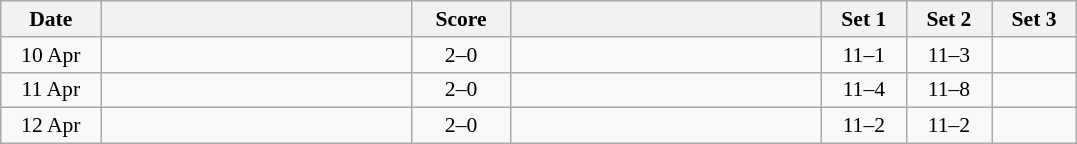<table class="wikitable" style="text-align: center; font-size:90% ">
<tr>
<th width="60">Date</th>
<th align="right" width="200"></th>
<th width="60">Score</th>
<th align="left" width="200"></th>
<th width="50">Set 1</th>
<th width="50">Set 2</th>
<th width="50">Set 3</th>
</tr>
<tr>
<td>10 Apr</td>
<td align=left><strong><br></strong></td>
<td align=center>2–0</td>
<td align=left><br></td>
<td>11–1</td>
<td>11–3</td>
<td></td>
</tr>
<tr>
<td>11 Apr</td>
<td align=left><strong><br></strong></td>
<td align=center>2–0</td>
<td align=left><br></td>
<td>11–4</td>
<td>11–8</td>
<td></td>
</tr>
<tr>
<td>12 Apr</td>
<td align=left><strong><br></strong></td>
<td align=center>2–0</td>
<td align=left><br></td>
<td>11–2</td>
<td>11–2</td>
<td></td>
</tr>
</table>
